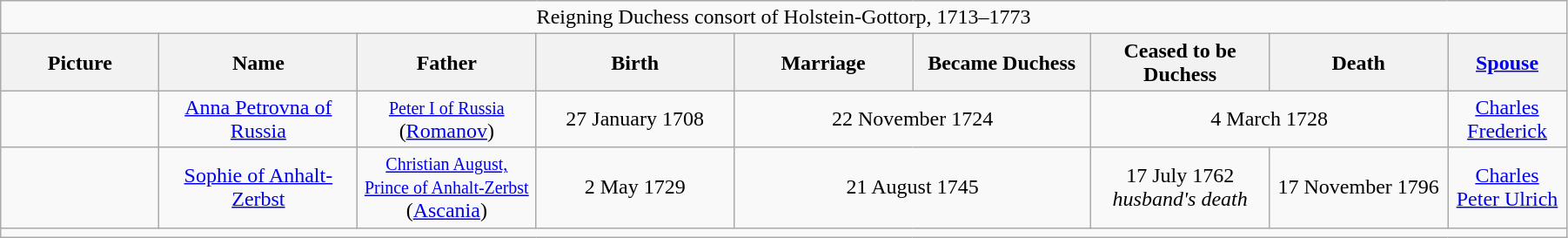<table width=95% class="wikitable">
<tr>
<td align="center" colspan="9">Reigning Duchess consort of Holstein-Gottorp, 1713–1773</td>
</tr>
<tr>
<th width = "8%">Picture</th>
<th width = "10%">Name</th>
<th width = "9%">Father</th>
<th width = "10%">Birth</th>
<th width = "9%">Marriage</th>
<th width = "9%">Became Duchess</th>
<th width = "9%">Ceased to be Duchess</th>
<th width = "9%">Death</th>
<th width = "6%"><a href='#'>Spouse</a></th>
</tr>
<tr>
<td align="center"></td>
<td align="center"><a href='#'>Anna Petrovna of Russia</a></td>
<td align="center"><small><a href='#'>Peter I of Russia</a></small> <br>(<a href='#'>Romanov</a>)</td>
<td align="center">27 January 1708</td>
<td align="center" colspan="2">22 November 1724</td>
<td align="center" colspan="2">4 March 1728</td>
<td align="center"><a href='#'>Charles Frederick</a></td>
</tr>
<tr>
<td align="center"></td>
<td align="center"><a href='#'>Sophie of Anhalt-Zerbst</a><br></td>
<td align="center"><small><a href='#'>Christian August, Prince of Anhalt-Zerbst</a></small> <br>(<a href='#'>Ascania</a>)</td>
<td align="center">2 May 1729</td>
<td align="center" colspan="2">21 August 1745</td>
<td align="center">17 July 1762<br><em>husband's death</em></td>
<td align="center">17 November 1796</td>
<td align="center"><a href='#'>Charles Peter Ulrich</a></td>
</tr>
<tr>
<td align="center" colspan="9"></td>
</tr>
</table>
